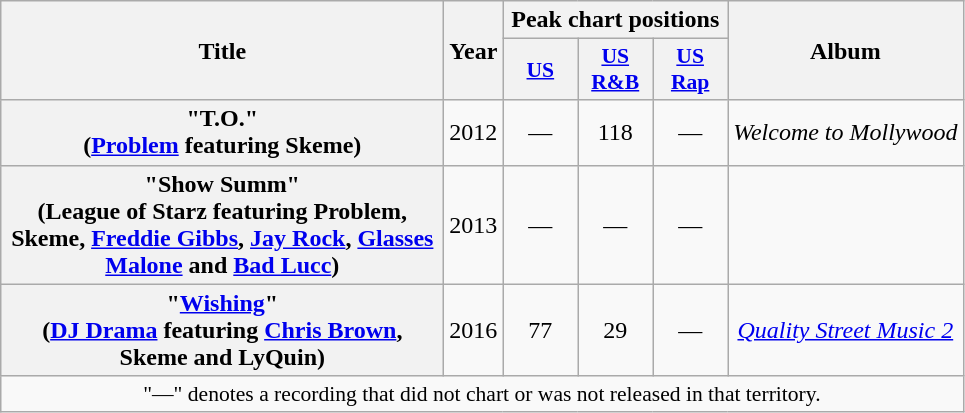<table class="wikitable plainrowheaders" style="text-align:center;">
<tr>
<th scope="col" rowspan="2" style="width:18em;">Title</th>
<th scope="col" rowspan="2">Year</th>
<th scope="col" colspan="3">Peak chart positions</th>
<th scope="col" rowspan="2">Album</th>
</tr>
<tr>
<th scope="col" style="width:3em;font-size:90%;"><a href='#'>US</a><br></th>
<th scope="col" style="width:3em;font-size:90%;"><a href='#'>US R&B</a><br></th>
<th scope="col" style="width:3em;font-size:90%;"><a href='#'>US Rap</a><br></th>
</tr>
<tr>
<th scope="row">"T.O."<br><span>(<a href='#'>Problem</a> featuring Skeme)</span></th>
<td>2012</td>
<td>—</td>
<td>118</td>
<td>—</td>
<td><em>Welcome to Mollywood</em></td>
</tr>
<tr>
<th scope="row">"Show Summ"<br><span>(League of Starz featuring Problem, Skeme, <a href='#'>Freddie Gibbs</a>, <a href='#'>Jay Rock</a>, <a href='#'>Glasses Malone</a> and <a href='#'>Bad Lucc</a>)</span></th>
<td>2013</td>
<td>—</td>
<td>—</td>
<td>—</td>
<td></td>
</tr>
<tr>
<th scope="row">"<a href='#'>Wishing</a>"<br><span>(<a href='#'>DJ Drama</a> featuring <a href='#'>Chris Brown</a>, Skeme and LyQuin)</span></th>
<td>2016</td>
<td>77</td>
<td>29</td>
<td>—</td>
<td><em><a href='#'>Quality Street Music 2</a></em></td>
</tr>
<tr>
<td colspan="6" style="font-size:90%">"—" denotes a recording that did not chart or was not released in that territory.</td>
</tr>
</table>
